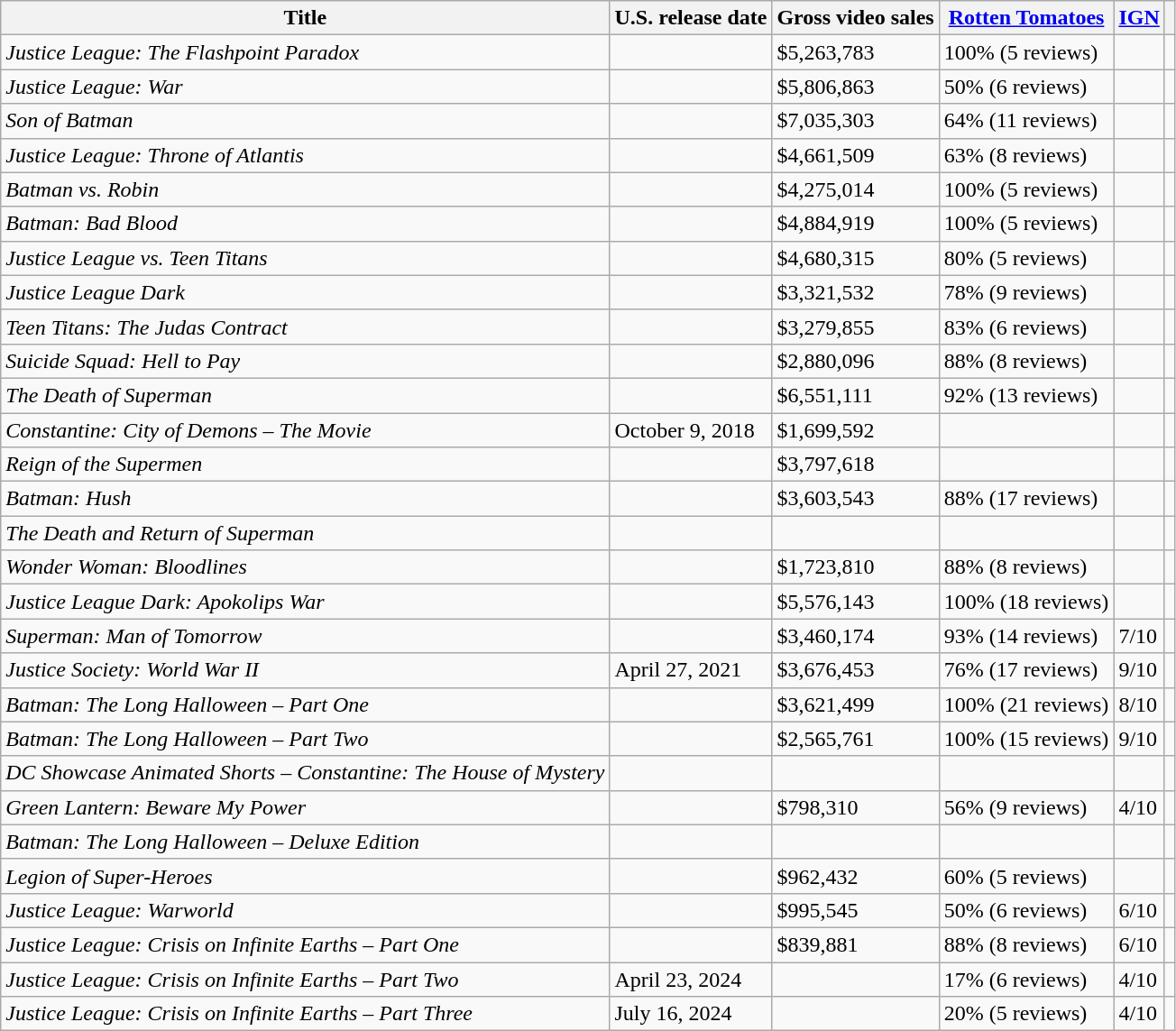<table class="wikitable">
<tr>
<th>Title</th>
<th>U.S. release date</th>
<th>Gross video sales</th>
<th><a href='#'>Rotten Tomatoes</a></th>
<th><a href='#'>IGN</a></th>
<th></th>
</tr>
<tr>
<td><em>Justice League: The Flashpoint Paradox</em></td>
<td></td>
<td>$5,263,783</td>
<td>100% (5 reviews)</td>
<td></td>
<td></td>
</tr>
<tr>
<td><em>Justice League: War</em></td>
<td></td>
<td>$5,806,863</td>
<td>50% (6 reviews)</td>
<td></td>
<td></td>
</tr>
<tr>
<td><em>Son of Batman</em></td>
<td></td>
<td>$7,035,303</td>
<td>64% (11 reviews)</td>
<td></td>
<td></td>
</tr>
<tr>
<td><em>Justice League: Throne of Atlantis</em></td>
<td></td>
<td>$4,661,509</td>
<td>63% (8 reviews)</td>
<td></td>
<td></td>
</tr>
<tr>
<td><em>Batman vs. Robin</em></td>
<td></td>
<td>$4,275,014</td>
<td>100% (5 reviews)</td>
<td></td>
<td></td>
</tr>
<tr>
<td><em>Batman: Bad Blood</em></td>
<td></td>
<td>$4,884,919</td>
<td>100% (5 reviews)</td>
<td></td>
<td></td>
</tr>
<tr>
<td><em>Justice League vs. Teen Titans</em></td>
<td></td>
<td>$4,680,315</td>
<td>80% (5 reviews)</td>
<td></td>
<td></td>
</tr>
<tr>
<td><em>Justice League Dark</em></td>
<td></td>
<td>$3,321,532</td>
<td>78% (9 reviews)</td>
<td></td>
<td></td>
</tr>
<tr>
<td><em>Teen Titans: The Judas Contract</em></td>
<td></td>
<td>$3,279,855</td>
<td>83% (6 reviews)</td>
<td></td>
<td></td>
</tr>
<tr>
<td><em>Suicide Squad: Hell to Pay</em></td>
<td></td>
<td>$2,880,096</td>
<td>88% (8 reviews)</td>
<td></td>
<td></td>
</tr>
<tr>
<td><em>The Death of Superman</em></td>
<td></td>
<td>$6,551,111</td>
<td>92% (13 reviews)</td>
<td></td>
<td></td>
</tr>
<tr>
<td><em>Constantine: City of Demons – The Movie</em></td>
<td>October 9, 2018</td>
<td>$1,699,592</td>
<td></td>
<td></td>
<td></td>
</tr>
<tr>
<td><em>Reign of the Supermen</em></td>
<td></td>
<td>$3,797,618</td>
<td></td>
<td></td>
<td></td>
</tr>
<tr>
<td><em>Batman: Hush</em></td>
<td></td>
<td>$3,603,543</td>
<td>88% (17 reviews)</td>
<td></td>
<td></td>
</tr>
<tr>
<td><em>The Death and Return of Superman</em></td>
<td></td>
<td></td>
<td></td>
<td></td>
<td></td>
</tr>
<tr>
<td><em>Wonder Woman: Bloodlines</em></td>
<td></td>
<td>$1,723,810</td>
<td>88% (8 reviews)</td>
<td></td>
<td></td>
</tr>
<tr>
<td><em>Justice League Dark: Apokolips War</em></td>
<td></td>
<td>$5,576,143</td>
<td>100% (18 reviews)</td>
<td></td>
<td></td>
</tr>
<tr>
<td><em>Superman: Man of Tomorrow</em></td>
<td></td>
<td>$3,460,174</td>
<td>93% (14 reviews)</td>
<td>7/10</td>
<td></td>
</tr>
<tr>
<td><em>Justice Society: World War II</em></td>
<td>April 27, 2021</td>
<td>$3,676,453</td>
<td>76% (17 reviews)</td>
<td>9/10</td>
<td></td>
</tr>
<tr>
<td><em>Batman: The Long Halloween – Part One</em></td>
<td></td>
<td>$3,621,499</td>
<td>100% (21 reviews)</td>
<td>8/10</td>
<td></td>
</tr>
<tr>
<td><em>Batman: The Long Halloween – Part Two</em></td>
<td></td>
<td>$2,565,761</td>
<td>100% (15 reviews)</td>
<td>9/10</td>
<td></td>
</tr>
<tr>
<td><em>DC Showcase Animated Shorts – Constantine: The House of Mystery</em></td>
<td></td>
<td></td>
<td></td>
<td></td>
<td></td>
</tr>
<tr>
<td><em>Green Lantern: Beware My Power</em></td>
<td></td>
<td>$798,310</td>
<td>56% (9 reviews)</td>
<td>4/10</td>
<td></td>
</tr>
<tr>
<td><em>Batman: The Long Halloween – Deluxe Edition</em></td>
<td></td>
<td></td>
<td></td>
<td></td>
<td></td>
</tr>
<tr>
<td><em>Legion of Super-Heroes</em></td>
<td></td>
<td>$962,432</td>
<td>60% (5 reviews)</td>
<td></td>
<td></td>
</tr>
<tr>
<td><em>Justice League: Warworld</em></td>
<td></td>
<td>$995,545</td>
<td>50% (6 reviews)</td>
<td>6/10</td>
<td></td>
</tr>
<tr>
<td><em>Justice League: Crisis on Infinite Earths – Part One</em></td>
<td></td>
<td>$839,881</td>
<td>88% (8 reviews)</td>
<td>6/10</td>
<td></td>
</tr>
<tr>
<td><em>Justice League: Crisis on Infinite Earths – Part Two</em></td>
<td>April 23, 2024</td>
<td></td>
<td>17% (6 reviews)</td>
<td>4/10</td>
<td></td>
</tr>
<tr>
<td><em>Justice League: Crisis on Infinite Earths – Part Three</em></td>
<td>July 16, 2024</td>
<td></td>
<td>20% (5 reviews)</td>
<td>4/10</td>
<td></td>
</tr>
</table>
